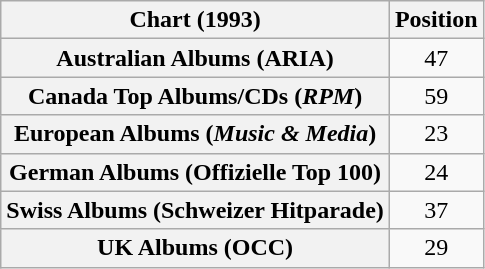<table class="wikitable sortable plainrowheaders" style="text-align:center">
<tr>
<th scope="col">Chart (1993)</th>
<th scope="col">Position</th>
</tr>
<tr>
<th scope="row">Australian Albums (ARIA)</th>
<td>47</td>
</tr>
<tr>
<th scope="row">Canada Top Albums/CDs (<em>RPM</em>)</th>
<td>59</td>
</tr>
<tr>
<th scope="row">European Albums (<em>Music & Media</em>)</th>
<td>23</td>
</tr>
<tr>
<th scope="row">German Albums (Offizielle Top 100)</th>
<td>24</td>
</tr>
<tr>
<th scope="row">Swiss Albums (Schweizer Hitparade)</th>
<td>37</td>
</tr>
<tr>
<th scope="row">UK Albums (OCC)</th>
<td>29</td>
</tr>
</table>
